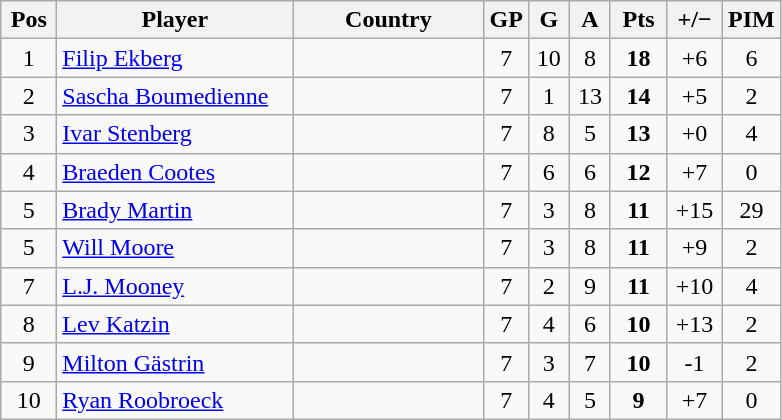<table class="wikitable sortable" style="text-align: center;">
<tr>
<th width=30>Pos</th>
<th width=150>Player</th>
<th width=120>Country</th>
<th width=20>GP</th>
<th width=20>G</th>
<th width=20>A</th>
<th width=30>Pts</th>
<th width=30>+/−</th>
<th width=30>PIM</th>
</tr>
<tr>
<td>1</td>
<td align=left><a href='#'>Filip Ekberg</a></td>
<td align=left></td>
<td>7</td>
<td>10</td>
<td>8</td>
<td><strong>18</strong></td>
<td>+6</td>
<td>6</td>
</tr>
<tr>
<td>2</td>
<td align=left><a href='#'>Sascha Boumedienne</a></td>
<td align=left></td>
<td>7</td>
<td>1</td>
<td>13</td>
<td><strong>14</strong></td>
<td>+5</td>
<td>2</td>
</tr>
<tr>
<td>3</td>
<td align=left><a href='#'>Ivar Stenberg</a></td>
<td align=left></td>
<td>7</td>
<td>8</td>
<td>5</td>
<td><strong>13</strong></td>
<td>+0</td>
<td>4</td>
</tr>
<tr>
<td>4</td>
<td align=left><a href='#'>Braeden Cootes</a></td>
<td align=left></td>
<td>7</td>
<td>6</td>
<td>6</td>
<td><strong>12</strong></td>
<td>+7</td>
<td>0</td>
</tr>
<tr>
<td>5</td>
<td align=left><a href='#'>Brady Martin</a></td>
<td align=left></td>
<td>7</td>
<td>3</td>
<td>8</td>
<td><strong>11</strong></td>
<td>+15</td>
<td>29</td>
</tr>
<tr>
<td>5</td>
<td align=left><a href='#'>Will Moore</a></td>
<td align=left></td>
<td>7</td>
<td>3</td>
<td>8</td>
<td><strong>11</strong></td>
<td>+9</td>
<td>2</td>
</tr>
<tr>
<td>7</td>
<td align=left><a href='#'>L.J. Mooney</a></td>
<td align=left></td>
<td>7</td>
<td>2</td>
<td>9</td>
<td><strong>11</strong></td>
<td>+10</td>
<td>4</td>
</tr>
<tr>
<td>8</td>
<td align=left><a href='#'>Lev Katzin</a></td>
<td align=left></td>
<td>7</td>
<td>4</td>
<td>6</td>
<td><strong>10</strong></td>
<td>+13</td>
<td>2</td>
</tr>
<tr>
<td>9</td>
<td align=left><a href='#'>Milton Gästrin</a></td>
<td align=left></td>
<td>7</td>
<td>3</td>
<td>7</td>
<td><strong>10</strong></td>
<td>-1</td>
<td>2</td>
</tr>
<tr>
<td>10</td>
<td align=left><a href='#'>Ryan Roobroeck</a></td>
<td align=left></td>
<td>7</td>
<td>4</td>
<td>5</td>
<td><strong>9</strong></td>
<td>+7</td>
<td>0</td>
</tr>
</table>
